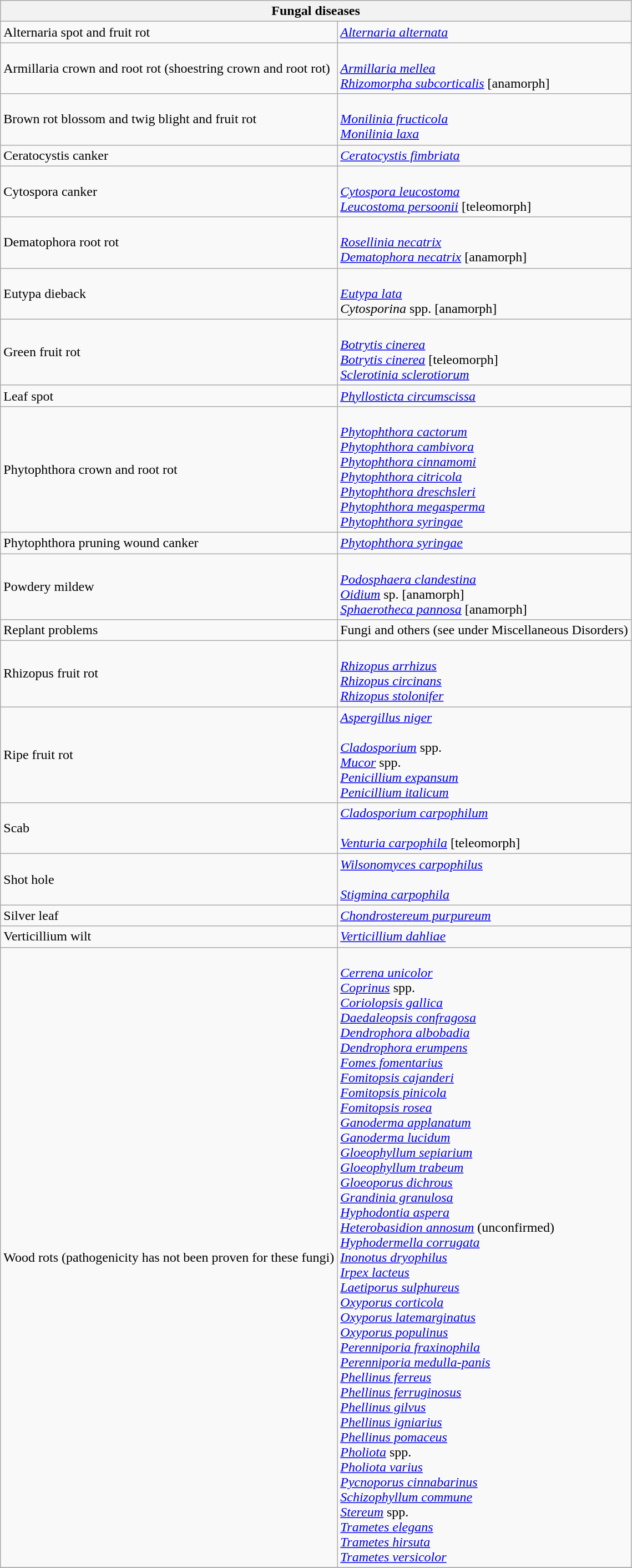<table class="wikitable" style="clear">
<tr>
<th colspan=2><strong>Fungal diseases</strong><br></th>
</tr>
<tr>
<td>Alternaria spot and fruit rot</td>
<td><em><a href='#'>Alternaria alternata</a></em></td>
</tr>
<tr>
<td>Armillaria crown and root rot (shoestring crown and root rot)</td>
<td><br><em><a href='#'>Armillaria mellea</a></em><br>
<em><a href='#'>Rhizomorpha subcorticalis</a></em> [anamorph]</td>
</tr>
<tr>
<td>Brown rot blossom and twig blight and fruit rot</td>
<td><br><em><a href='#'>Monilinia fructicola</a></em> <br>
<em><a href='#'>Monilinia laxa</a></em></td>
</tr>
<tr>
<td>Ceratocystis canker</td>
<td><em><a href='#'>Ceratocystis fimbriata</a></em></td>
</tr>
<tr>
<td>Cytospora canker</td>
<td><br><em><a href='#'>Cytospora leucostoma</a></em> <br>
<em><a href='#'>Leucostoma persoonii</a></em> [teleomorph]</td>
</tr>
<tr>
<td>Dematophora root rot</td>
<td><br><em><a href='#'>Rosellinia necatrix</a></em><br>
<em><a href='#'>Dematophora necatrix</a></em> [anamorph]</td>
</tr>
<tr>
<td>Eutypa dieback</td>
<td><br><em><a href='#'>Eutypa lata</a></em><br>
<em>Cytosporina</em> spp. [anamorph]</td>
</tr>
<tr>
<td>Green fruit rot</td>
<td><br><em><a href='#'>Botrytis cinerea</a></em><br>
<em><a href='#'>Botrytis cinerea</a></em> [teleomorph] <br>
<em><a href='#'>Sclerotinia sclerotiorum</a></em></td>
</tr>
<tr>
<td>Leaf spot</td>
<td><em><a href='#'>Phyllosticta circumscissa</a></em></td>
</tr>
<tr>
<td>Phytophthora crown and root rot</td>
<td><br><em><a href='#'>Phytophthora cactorum</a></em><br>
<em><a href='#'>Phytophthora cambivora</a></em><br>
<em><a href='#'>Phytophthora cinnamomi</a></em><br>
<em><a href='#'>Phytophthora citricola</a></em><br>
<em><a href='#'>Phytophthora dreschsleri</a></em><br>
<em><a href='#'>Phytophthora megasperma</a></em><br>
<em><a href='#'>Phytophthora syringae</a></em></td>
</tr>
<tr>
<td>Phytophthora pruning wound canker</td>
<td><em><a href='#'>Phytophthora syringae</a></em></td>
</tr>
<tr>
<td>Powdery mildew</td>
<td><br><em><a href='#'>Podosphaera clandestina</a></em><br>
<em><a href='#'>Oidium</a></em> sp. [anamorph] <br>
<em><a href='#'>Sphaerotheca pannosa</a></em> [anamorph]</td>
</tr>
<tr>
<td>Replant problems</td>
<td>Fungi and others (see under Miscellaneous Disorders)</td>
</tr>
<tr>
<td>Rhizopus fruit rot</td>
<td><br><em><a href='#'>Rhizopus arrhizus</a></em><br>
<em><a href='#'>Rhizopus circinans</a></em><br>
<em><a href='#'>Rhizopus stolonifer</a></em></td>
</tr>
<tr>
<td>Ripe fruit rot</td>
<td><em><a href='#'>Aspergillus niger</a></em><br><br><em><a href='#'>Cladosporium</a></em> spp. <br>
<em><a href='#'>Mucor</a></em> spp. <br>
<em><a href='#'>Penicillium expansum</a></em><br>
<em><a href='#'>Penicillium italicum</a></em></td>
</tr>
<tr>
<td>Scab</td>
<td><em><a href='#'>Cladosporium carpophilum</a></em><br><br><em><a href='#'>Venturia carpophila</a></em> [teleomorph]</td>
</tr>
<tr>
<td>Shot hole</td>
<td><em><a href='#'>Wilsonomyces carpophilus</a></em> <br><br> <em><a href='#'>Stigmina carpophila</a></em></td>
</tr>
<tr>
<td>Silver leaf</td>
<td><em><a href='#'>Chondrostereum purpureum</a></em></td>
</tr>
<tr>
<td>Verticillium wilt</td>
<td><em><a href='#'>Verticillium dahliae</a></em></td>
</tr>
<tr>
<td>Wood rots (pathogenicity has not been proven for these fungi)</td>
<td><br><em><a href='#'>Cerrena unicolor</a></em><br>
<em><a href='#'>Coprinus</a></em> spp. <br>
<em><a href='#'>Coriolopsis gallica</a></em><br>
<em><a href='#'>Daedaleopsis confragosa</a></em><br>
<em><a href='#'>Dendrophora albobadia</a></em><br>
<em><a href='#'>Dendrophora erumpens</a></em><br> 
<em><a href='#'>Fomes fomentarius</a></em><br>
<em><a href='#'>Fomitopsis cajanderi</a></em><br>
<em><a href='#'>Fomitopsis pinicola</a></em><br>
<em><a href='#'>Fomitopsis rosea</a></em><br>
<em><a href='#'>Ganoderma applanatum</a></em><br>
<em><a href='#'>Ganoderma lucidum</a></em><br>
<em><a href='#'>Gloeophyllum sepiarium</a></em><br>
<em><a href='#'>Gloeophyllum trabeum</a></em><br> 
<em><a href='#'>Gloeoporus dichrous</a></em><br>
<em><a href='#'>Grandinia granulosa</a></em> <br>
 <em><a href='#'>Hyphodontia aspera</a></em><br>
<em><a href='#'>Heterobasidion annosum</a></em> (unconfirmed) <br>
<em><a href='#'>Hyphodermella corrugata</a></em><br>
<em><a href='#'>Inonotus dryophilus</a></em><br>
<em><a href='#'>Irpex lacteus</a></em><br> 
<em><a href='#'>Laetiporus sulphureus</a></em><br>
<em><a href='#'>Oxyporus corticola</a></em><br>
<em><a href='#'>Oxyporus latemarginatus</a></em><br>
<em><a href='#'>Oxyporus populinus</a></em><br>
<em><a href='#'>Perenniporia fraxinophila</a></em><br>
<em><a href='#'>Perenniporia medulla-panis</a></em><br>
<em><a href='#'>Phellinus ferreus</a></em><br>
<em><a href='#'>Phellinus ferruginosus</a></em><br>
<em><a href='#'>Phellinus gilvus</a></em><br>
<em><a href='#'>Phellinus igniarius</a></em><br>
<em><a href='#'>Phellinus pomaceus</a></em><br>
<em><a href='#'>Pholiota</a></em> spp.<br> 
<em><a href='#'>Pholiota varius</a></em><br> 
<em><a href='#'>Pycnoporus cinnabarinus</a></em><br>
<em><a href='#'>Schizophyllum commune</a></em><br>
<em><a href='#'>Stereum</a></em> spp. <br>
<em><a href='#'>Trametes elegans</a></em><br>
<em><a href='#'>Trametes hirsuta</a></em><br>
<em><a href='#'>Trametes versicolor</a></em></td>
</tr>
<tr>
</tr>
</table>
